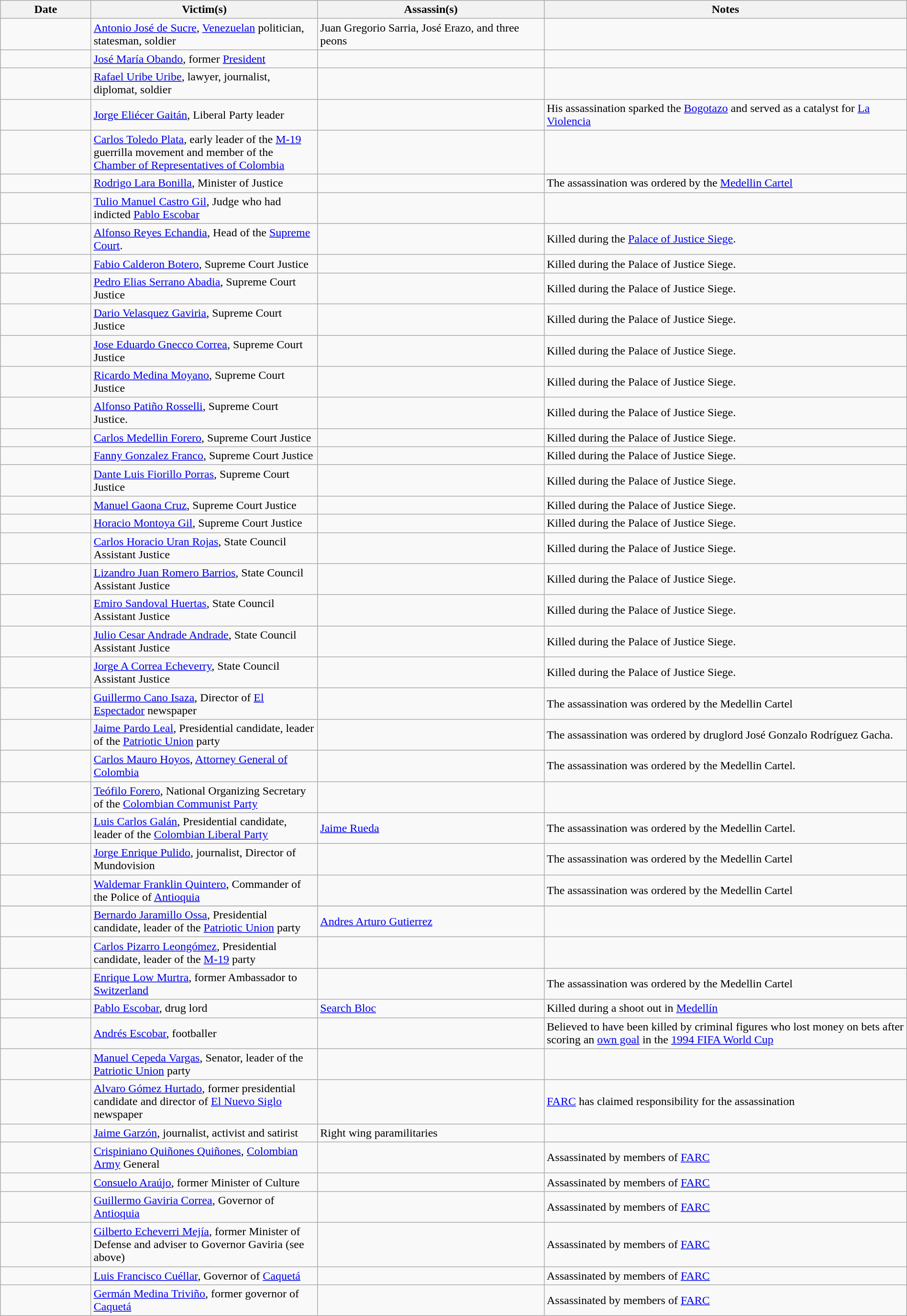<table class="wikitable sortable sticky-header" style="width:100%">
<tr>
<th style="width:10%">Date</th>
<th style="width:25%">Victim(s)</th>
<th style="width:25%">Assassin(s)</th>
<th style="width:40%">Notes</th>
</tr>
<tr>
<td></td>
<td><a href='#'>Antonio José de Sucre</a>, <a href='#'>Venezuelan</a> politician, statesman, soldier</td>
<td>Juan Gregorio Sarria, José Erazo, and three peons</td>
<td></td>
</tr>
<tr>
<td></td>
<td><a href='#'>José María Obando</a>, former <a href='#'>President</a></td>
<td></td>
<td></td>
</tr>
<tr>
<td></td>
<td><a href='#'>Rafael Uribe Uribe</a>, lawyer, journalist, diplomat, soldier</td>
<td></td>
<td></td>
</tr>
<tr>
<td></td>
<td><a href='#'>Jorge Eliécer Gaitán</a>, Liberal Party leader</td>
<td></td>
<td>His assassination sparked the <a href='#'>Bogotazo</a> and served as a catalyst for <a href='#'>La Violencia</a></td>
</tr>
<tr>
<td></td>
<td><a href='#'>Carlos Toledo Plata</a>, early leader of the <a href='#'>M-19</a> guerrilla movement and member of the <a href='#'>Chamber of Representatives of Colombia</a></td>
<td></td>
<td></td>
</tr>
<tr>
<td></td>
<td><a href='#'>Rodrigo Lara Bonilla</a>, Minister of Justice</td>
<td></td>
<td>The assassination was ordered by the <a href='#'>Medellin Cartel</a></td>
</tr>
<tr>
<td></td>
<td><a href='#'>Tulio Manuel Castro Gil</a>, Judge who had indicted <a href='#'>Pablo Escobar</a></td>
<td></td>
<td></td>
</tr>
<tr>
<td></td>
<td><a href='#'>Alfonso Reyes Echandia</a>, Head of the <a href='#'>Supreme Court</a>.</td>
<td></td>
<td>Killed during the <a href='#'>Palace of Justice Siege</a>.</td>
</tr>
<tr>
<td></td>
<td><a href='#'>Fabio Calderon Botero</a>, Supreme Court Justice</td>
<td></td>
<td>Killed during the Palace of Justice Siege.</td>
</tr>
<tr>
<td></td>
<td><a href='#'>Pedro Elias Serrano Abadia</a>, Supreme Court Justice</td>
<td></td>
<td>Killed during the Palace of Justice Siege.</td>
</tr>
<tr>
<td></td>
<td><a href='#'>Dario Velasquez Gaviria</a>, Supreme Court Justice</td>
<td></td>
<td>Killed during the Palace of Justice Siege.</td>
</tr>
<tr>
<td></td>
<td><a href='#'>Jose Eduardo Gnecco Correa</a>, Supreme Court Justice</td>
<td></td>
<td>Killed during the Palace of Justice Siege.</td>
</tr>
<tr>
<td></td>
<td><a href='#'>Ricardo Medina Moyano</a>, Supreme Court Justice</td>
<td></td>
<td>Killed during the Palace of Justice Siege.</td>
</tr>
<tr>
<td></td>
<td><a href='#'>Alfonso Patiño Rosselli</a>, Supreme Court Justice.</td>
<td></td>
<td>Killed during the Palace of Justice Siege.</td>
</tr>
<tr>
<td></td>
<td><a href='#'>Carlos Medellin Forero</a>, Supreme Court Justice</td>
<td></td>
<td>Killed during the Palace of Justice Siege.</td>
</tr>
<tr>
<td></td>
<td><a href='#'>Fanny Gonzalez Franco</a>, Supreme Court Justice</td>
<td></td>
<td>Killed during the Palace of Justice Siege.</td>
</tr>
<tr>
<td></td>
<td><a href='#'>Dante Luis Fiorillo Porras</a>, Supreme Court Justice</td>
<td></td>
<td>Killed during the Palace of Justice Siege.</td>
</tr>
<tr>
<td></td>
<td><a href='#'>Manuel Gaona Cruz</a>, Supreme Court Justice</td>
<td></td>
<td>Killed during the Palace of Justice Siege.</td>
</tr>
<tr>
<td></td>
<td><a href='#'>Horacio Montoya Gil</a>, Supreme Court Justice</td>
<td></td>
<td>Killed during the Palace of Justice Siege.</td>
</tr>
<tr>
<td></td>
<td><a href='#'>Carlos Horacio Uran Rojas</a>, State Council Assistant Justice</td>
<td></td>
<td>Killed during the Palace of Justice Siege.</td>
</tr>
<tr>
<td></td>
<td><a href='#'>Lizandro Juan Romero Barrios</a>, State Council Assistant Justice</td>
<td></td>
<td>Killed during the Palace of Justice Siege.</td>
</tr>
<tr>
<td></td>
<td><a href='#'>Emiro Sandoval Huertas</a>, State Council Assistant Justice</td>
<td></td>
<td>Killed during the Palace of Justice Siege.</td>
</tr>
<tr>
<td></td>
<td><a href='#'>Julio Cesar Andrade Andrade</a>, State Council Assistant Justice</td>
<td></td>
<td>Killed during the Palace of Justice Siege.</td>
</tr>
<tr>
<td></td>
<td><a href='#'>Jorge A Correa Echeverry</a>, State Council Assistant Justice</td>
<td></td>
<td>Killed during the Palace of Justice Siege.</td>
</tr>
<tr>
<td></td>
<td><a href='#'>Guillermo Cano Isaza</a>, Director of <a href='#'>El Espectador</a> newspaper</td>
<td></td>
<td>The assassination was ordered by the Medellin Cartel</td>
</tr>
<tr>
<td></td>
<td><a href='#'>Jaime Pardo Leal</a>, Presidential candidate, leader of the <a href='#'>Patriotic Union</a> party</td>
<td></td>
<td>The assassination was ordered by druglord José Gonzalo Rodríguez Gacha.</td>
</tr>
<tr>
<td></td>
<td><a href='#'>Carlos Mauro Hoyos</a>, <a href='#'>Attorney General of Colombia</a></td>
<td></td>
<td>The assassination was ordered by the Medellin Cartel.</td>
</tr>
<tr>
<td></td>
<td><a href='#'>Teófilo Forero</a>, National Organizing Secretary of the <a href='#'>Colombian Communist Party</a></td>
<td></td>
<td></td>
</tr>
<tr>
<td></td>
<td><a href='#'>Luis Carlos Galán</a>, Presidential candidate, leader of the <a href='#'>Colombian Liberal Party</a></td>
<td><a href='#'>Jaime Rueda</a></td>
<td>The assassination was ordered by the Medellin Cartel.</td>
</tr>
<tr>
<td></td>
<td><a href='#'>Jorge Enrique Pulido</a>, journalist, Director of Mundovision</td>
<td></td>
<td>The assassination was ordered by the Medellin Cartel</td>
</tr>
<tr>
<td></td>
<td><a href='#'>Waldemar Franklin Quintero</a>, Commander of the Police of <a href='#'>Antioquia</a></td>
<td></td>
<td>The assassination was ordered by the Medellin Cartel</td>
</tr>
<tr>
</tr>
<tr>
<td></td>
<td><a href='#'>Bernardo Jaramillo Ossa</a>, Presidential candidate, leader of the <a href='#'>Patriotic Union</a> party</td>
<td><a href='#'>Andres Arturo Gutierrez</a></td>
<td></td>
</tr>
<tr>
<td></td>
<td><a href='#'>Carlos Pizarro Leongómez</a>, Presidential candidate, leader of the <a href='#'>M-19</a> party</td>
<td></td>
<td></td>
</tr>
<tr>
<td></td>
<td><a href='#'>Enrique Low Murtra</a>, former Ambassador to <a href='#'>Switzerland</a></td>
<td></td>
<td>The assassination was ordered by the Medellin Cartel</td>
</tr>
<tr>
<td></td>
<td><a href='#'>Pablo Escobar</a>, drug lord</td>
<td><a href='#'>Search Bloc</a></td>
<td>Killed during a shoot out in <a href='#'>Medellín</a></td>
</tr>
<tr>
<td></td>
<td><a href='#'>Andrés Escobar</a>, footballer</td>
<td></td>
<td>Believed to have been killed by criminal figures who lost money on bets after scoring an <a href='#'>own goal</a> in the <a href='#'>1994 FIFA World Cup</a></td>
</tr>
<tr>
<td></td>
<td><a href='#'>Manuel Cepeda Vargas</a>, Senator, leader of the <a href='#'>Patriotic Union</a> party</td>
<td></td>
<td></td>
</tr>
<tr>
<td></td>
<td><a href='#'>Alvaro Gómez Hurtado</a>, former presidential candidate and director of <a href='#'>El Nuevo Siglo</a> newspaper</td>
<td></td>
<td><a href='#'>FARC</a> has claimed responsibility for the assassination</td>
</tr>
<tr>
<td></td>
<td><a href='#'>Jaime Garzón</a>, journalist, activist and satirist</td>
<td>Right wing paramilitaries</td>
<td></td>
</tr>
<tr>
<td></td>
<td><a href='#'>Crispiniano Quiñones Quiñones</a>, <a href='#'>Colombian Army</a> General</td>
<td></td>
<td>Assassinated by members of <a href='#'>FARC</a></td>
</tr>
<tr>
<td></td>
<td><a href='#'>Consuelo Araújo</a>, former Minister of Culture</td>
<td></td>
<td>Assassinated by members of <a href='#'>FARC</a></td>
</tr>
<tr>
<td></td>
<td><a href='#'>Guillermo Gaviria Correa</a>, Governor of <a href='#'>Antioquia</a></td>
<td></td>
<td>Assassinated by members of <a href='#'>FARC</a></td>
</tr>
<tr>
<td></td>
<td><a href='#'>Gilberto Echeverri Mejía</a>, former Minister of Defense and adviser to Governor Gaviria (see above)</td>
<td></td>
<td>Assassinated by members of <a href='#'>FARC</a></td>
</tr>
<tr>
<td></td>
<td><a href='#'>Luis Francisco Cuéllar</a>, Governor of <a href='#'>Caquetá</a></td>
<td></td>
<td>Assassinated by members of <a href='#'>FARC</a></td>
</tr>
<tr>
<td></td>
<td><a href='#'>Germán Medina Triviño</a>, former governor of <a href='#'>Caquetá</a></td>
<td></td>
<td>Assassinated by members of <a href='#'>FARC</a></td>
</tr>
</table>
